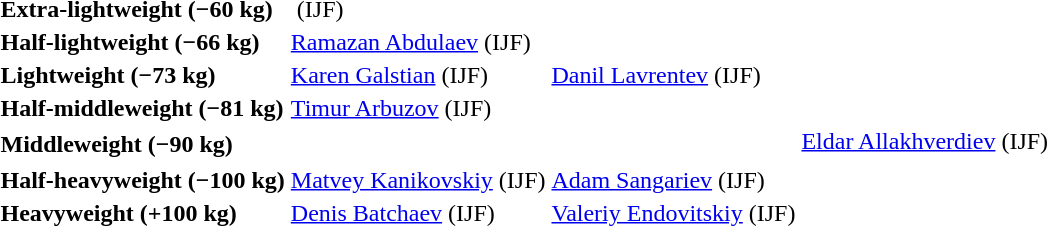<table>
<tr>
<th rowspan=2 style="text-align:left;">Extra-lightweight (−60 kg)</th>
<td rowspan=2>  <span>(<abbr>IJF</abbr>)</span></td>
<td rowspan=2></td>
<td></td>
</tr>
<tr>
<td></td>
</tr>
<tr>
<th rowspan=2 style="text-align:left;">Half-lightweight (−66 kg)</th>
<td rowspan=2> <a href='#'>Ramazan Abdulaev</a> <span>(<abbr>IJF</abbr>)</span></td>
<td rowspan=2></td>
<td></td>
</tr>
<tr>
<td></td>
</tr>
<tr>
<th rowspan=2 style="text-align:left;">Lightweight (−73 kg)</th>
<td rowspan=2> <a href='#'>Karen Galstian</a> <span>(<abbr>IJF</abbr>)</span></td>
<td rowspan=2> <a href='#'>Danil Lavrentev</a> <span>(<abbr>IJF</abbr>)</span></td>
<td></td>
</tr>
<tr>
<td></td>
</tr>
<tr>
<th rowspan=2 style="text-align:left;">Half-middleweight (−81 kg)</th>
<td rowspan=2> <a href='#'>Timur Arbuzov</a> <span>(<abbr>IJF</abbr>)</span></td>
<td rowspan=2></td>
<td></td>
</tr>
<tr>
<td></td>
</tr>
<tr>
<th rowspan=2 style="text-align:left;">Middleweight (−90 kg)</th>
<td rowspan=2></td>
<td rowspan=2></td>
<td> <a href='#'>Eldar Allakhverdiev</a> <span>(<abbr>IJF</abbr>)</span></td>
</tr>
<tr>
<td></td>
</tr>
<tr>
<th rowspan=2 style="text-align:left;">Half-heavyweight (−100 kg)</th>
<td rowspan=2> <a href='#'>Matvey Kanikovskiy</a> <span>(<abbr>IJF</abbr>)</span></td>
<td rowspan=2> <a href='#'>Adam Sangariev</a> <span>(<abbr>IJF</abbr>)</span></td>
<td></td>
</tr>
<tr>
<td></td>
</tr>
<tr>
<th rowspan=2 style="text-align:left;">Heavyweight (+100 kg)</th>
<td rowspan=2> <a href='#'>Denis Batchaev</a> <span>(<abbr>IJF</abbr>)</span></td>
<td rowspan=2> <a href='#'>Valeriy Endovitskiy</a> <span>(<abbr>IJF</abbr>)</span></td>
<td></td>
</tr>
<tr>
<td></td>
</tr>
</table>
